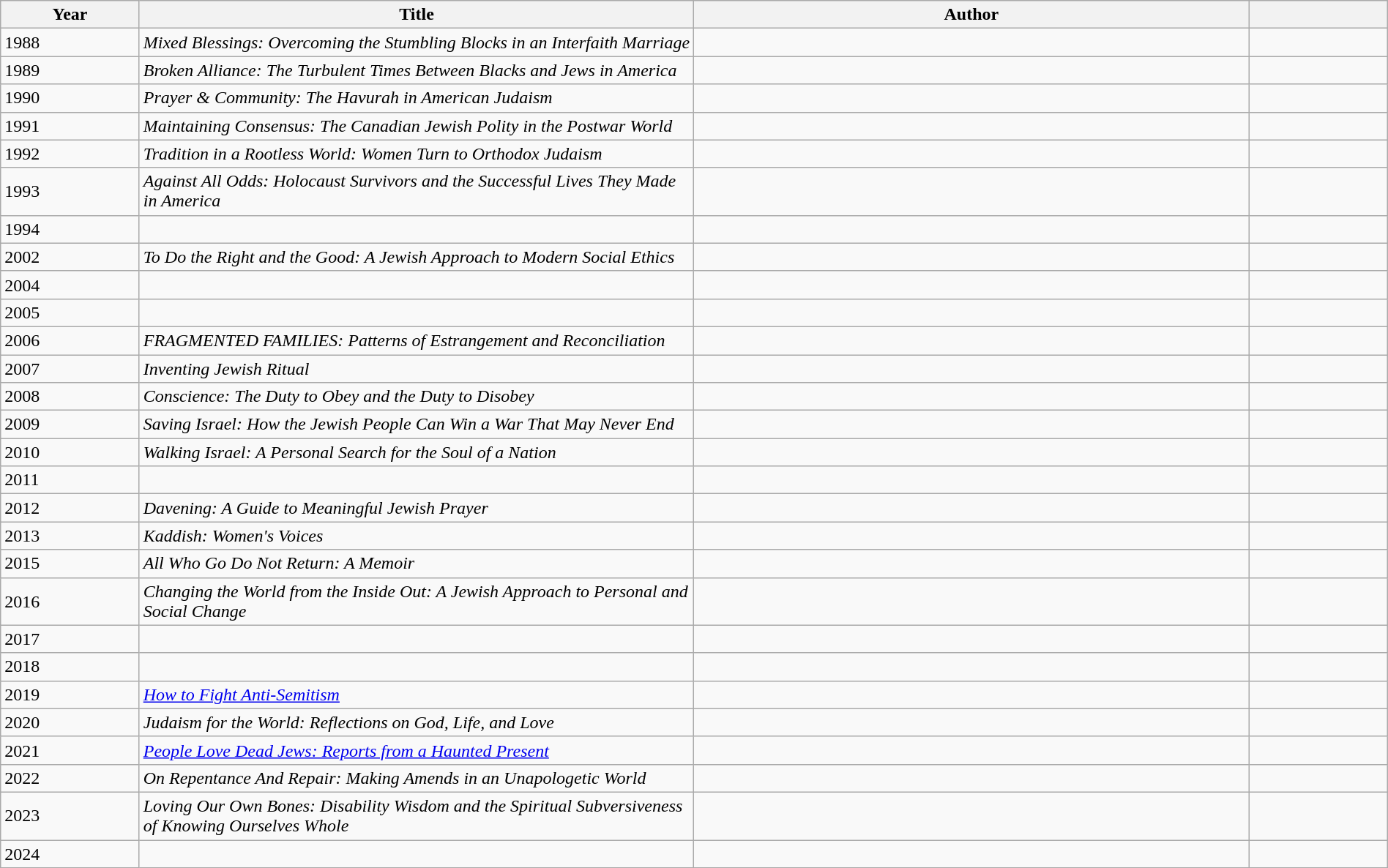<table class="wikitable sortable" style="width:100%">
<tr>
<th scope="col" style="width:10%">Year</th>
<th scope="col" style="width:40%">Title</th>
<th scope="col" style="width:40%">Author</th>
<th scope="col" style="width:10%"></th>
</tr>
<tr>
<td>1988</td>
<td><em>Mixed Blessings: Overcoming the Stumbling Blocks in an Interfaith Marriage</em></td>
<td></td>
<td></td>
</tr>
<tr>
<td>1989</td>
<td><em>Broken Alliance: The Turbulent Times Between Blacks and Jews in America</em></td>
<td></td>
<td></td>
</tr>
<tr>
<td>1990</td>
<td><em>Prayer & Community: The Havurah in American Judaism</em></td>
<td></td>
<td></td>
</tr>
<tr>
<td>1991</td>
<td><em>Maintaining Consensus: The Canadian Jewish Polity in the Postwar World</em></td>
<td></td>
<td></td>
</tr>
<tr>
<td>1992</td>
<td><em>Tradition in a Rootless World: Women Turn to Orthodox Judaism</em></td>
<td></td>
<td></td>
</tr>
<tr>
<td>1993</td>
<td><em>Against All Odds: Holocaust Survivors and the Successful Lives They Made in America</em></td>
<td></td>
<td></td>
</tr>
<tr>
<td>1994</td>
<td><em></em></td>
<td></td>
<td></td>
</tr>
<tr>
<td>2002</td>
<td><em>To Do the Right and the Good: A Jewish Approach to Modern Social Ethics</em></td>
<td></td>
<td></td>
</tr>
<tr>
<td>2004</td>
<td><em></em></td>
<td></td>
<td></td>
</tr>
<tr>
<td>2005</td>
<td><em></em></td>
<td></td>
<td></td>
</tr>
<tr>
<td>2006</td>
<td><em>FRAGMENTED FAMILIES: Patterns of Estrangement and Reconciliation</em></td>
<td></td>
<td></td>
</tr>
<tr>
<td>2007</td>
<td><em>Inventing Jewish Ritual</em></td>
<td></td>
<td></td>
</tr>
<tr>
<td>2008</td>
<td><em>Conscience: The Duty to Obey and the Duty to Disobey</em></td>
<td></td>
<td></td>
</tr>
<tr>
<td>2009</td>
<td><em>Saving Israel: How the Jewish People Can Win a War That May Never End</em></td>
<td></td>
<td></td>
</tr>
<tr>
<td>2010</td>
<td><em>Walking Israel: A Personal Search for the Soul of a Nation</em></td>
<td></td>
<td></td>
</tr>
<tr>
<td>2011</td>
<td><em></em></td>
<td></td>
<td></td>
</tr>
<tr>
<td>2012</td>
<td><em>Davening: A Guide to Meaningful Jewish Prayer</em></td>
<td></td>
<td></td>
</tr>
<tr>
<td>2013</td>
<td><em>Kaddish: Women's Voices</em></td>
<td></td>
<td></td>
</tr>
<tr>
<td>2015</td>
<td><em>All Who Go Do Not Return: A Memoir</em></td>
<td></td>
<td></td>
</tr>
<tr>
<td>2016</td>
<td><em>Changing the World from the Inside Out: A Jewish Approach to Personal and Social Change</em></td>
<td></td>
<td></td>
</tr>
<tr>
<td>2017</td>
<td><em></em></td>
<td></td>
<td></td>
</tr>
<tr>
<td>2018</td>
<td><em></em></td>
<td></td>
<td></td>
</tr>
<tr>
<td>2019</td>
<td><em><a href='#'>How to Fight Anti-Semitism</a></em></td>
<td></td>
<td></td>
</tr>
<tr>
<td>2020</td>
<td><em>Judaism for the World: Reflections on God, Life, and Love</em></td>
<td></td>
<td></td>
</tr>
<tr>
<td>2021</td>
<td><em><a href='#'>People Love Dead Jews: Reports from a Haunted Present</a></em></td>
<td></td>
<td></td>
</tr>
<tr>
<td>2022</td>
<td><em>On Repentance And Repair: Making Amends in an Unapologetic World</em></td>
<td></td>
<td></td>
</tr>
<tr>
<td>2023</td>
<td><em>Loving Our Own Bones: Disability Wisdom and the Spiritual Subversiveness of Knowing Ourselves Whole</em></td>
<td></td>
<td></td>
</tr>
<tr>
<td>2024</td>
<td><em></em></td>
<td></td>
<td></td>
</tr>
</table>
